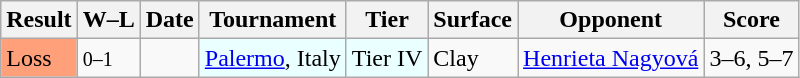<table class="sortable wikitable">
<tr>
<th>Result</th>
<th class="unsortable">W–L</th>
<th>Date</th>
<th>Tournament</th>
<th>Tier</th>
<th>Surface</th>
<th>Opponent</th>
<th class="unsortable">Score</th>
</tr>
<tr>
<td style="background:#ffa07a;">Loss</td>
<td><small>0–1</small></td>
<td><a href='#'></a></td>
<td style="background:#eaffff;"><a href='#'>Palermo</a>, Italy</td>
<td style="background:#eaffff;">Tier IV</td>
<td>Clay</td>
<td> <a href='#'>Henrieta Nagyová</a></td>
<td>3–6, 5–7</td>
</tr>
</table>
